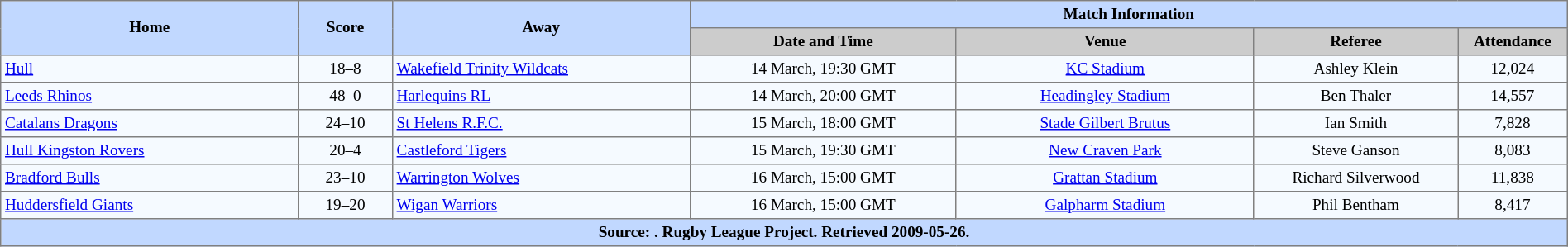<table border="1" cellpadding="3" cellspacing="0" style="border-collapse:collapse; font-size:80%; text-align:center; width:100%;">
<tr style="background:#c1d8ff;">
<th rowspan="2" style="width:19%;">Home</th>
<th rowspan="2" style="width:6%;">Score</th>
<th rowspan="2" style="width:19%;">Away</th>
<th colspan=6>Match Information</th>
</tr>
<tr style="background:#ccc;">
<th width=17%>Date and Time</th>
<th width=19%>Venue</th>
<th width=13%>Referee</th>
<th width=7%>Attendance</th>
</tr>
<tr style="background:#f5faff;">
<td align=left> <a href='#'>Hull</a></td>
<td>18–8</td>
<td align=left> <a href='#'>Wakefield Trinity Wildcats</a></td>
<td>14 March, 19:30 GMT</td>
<td><a href='#'>KC Stadium</a></td>
<td>Ashley Klein</td>
<td>12,024</td>
</tr>
<tr style="background:#f5faff;">
<td align=left> <a href='#'>Leeds Rhinos</a></td>
<td>48–0</td>
<td align=left> <a href='#'>Harlequins RL</a></td>
<td>14 March, 20:00 GMT</td>
<td><a href='#'>Headingley Stadium</a></td>
<td>Ben Thaler</td>
<td>14,557</td>
</tr>
<tr style="background:#f5faff;">
<td align=left> <a href='#'>Catalans Dragons</a></td>
<td>24–10</td>
<td align=left> <a href='#'>St Helens R.F.C.</a></td>
<td>15 March, 18:00 GMT</td>
<td><a href='#'>Stade Gilbert Brutus</a></td>
<td>Ian Smith</td>
<td>7,828</td>
</tr>
<tr style="background:#f5faff;">
<td align=left> <a href='#'>Hull Kingston Rovers</a></td>
<td>20–4</td>
<td align=left> <a href='#'>Castleford Tigers</a></td>
<td>15 March, 19:30 GMT</td>
<td><a href='#'>New Craven Park</a></td>
<td>Steve Ganson</td>
<td>8,083</td>
</tr>
<tr style="background:#f5faff;">
<td align=left> <a href='#'>Bradford Bulls</a></td>
<td>23–10</td>
<td align=left> <a href='#'>Warrington Wolves</a></td>
<td>16 March, 15:00 GMT</td>
<td><a href='#'>Grattan Stadium</a></td>
<td>Richard Silverwood</td>
<td>11,838</td>
</tr>
<tr style="background:#f5faff;">
<td align=left> <a href='#'>Huddersfield Giants</a></td>
<td>19–20</td>
<td align=left> <a href='#'>Wigan Warriors</a></td>
<td>16 March, 15:00 GMT</td>
<td><a href='#'>Galpharm Stadium</a></td>
<td>Phil Bentham</td>
<td>8,417</td>
</tr>
<tr style="background:#c1d8ff;">
<th colspan=10>Source: . Rugby League Project. Retrieved 2009-05-26.</th>
</tr>
</table>
